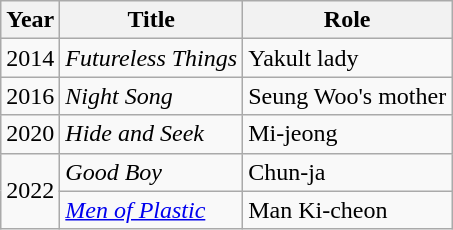<table class="wikitable sortable plainrowheaders">
<tr>
<th scope="col">Year</th>
<th scope="col">Title</th>
<th scope="col">Role</th>
</tr>
<tr>
<td scope="row">2014</td>
<td><em>Futureless Things</em></td>
<td>Yakult lady</td>
</tr>
<tr>
<td scope="row">2016</td>
<td><em>Night Song</em></td>
<td>Seung Woo's mother</td>
</tr>
<tr>
<td scope="row">2020</td>
<td><em>Hide and Seek</em></td>
<td>Mi-jeong</td>
</tr>
<tr>
<td scope="row" rowspan="2">2022</td>
<td><em>Good Boy</em></td>
<td>Chun-ja</td>
</tr>
<tr>
<td><em><a href='#'>Men of Plastic</a></em></td>
<td>Man Ki-cheon</td>
</tr>
</table>
